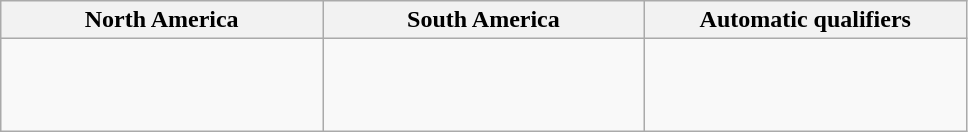<table class=wikitable width=51%>
<tr>
<th width=17%>North America</th>
<th width=17%>South America</th>
<th width=17%>Automatic qualifiers</th>
</tr>
<tr valign=top>
<td><br><br><em></em></td>
<td><br><br><br></td>
<td></td>
</tr>
</table>
